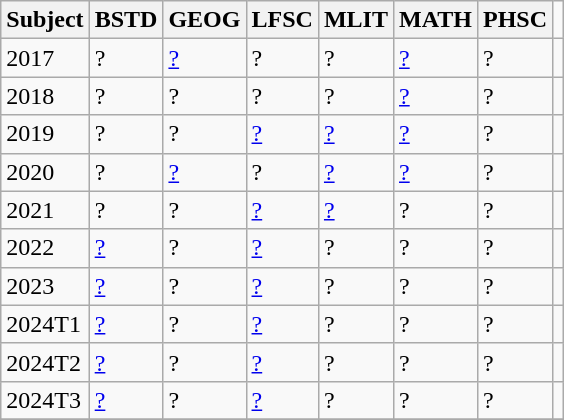<table Class = "wikitable">
<tr>
<th>Subject</th>
<th>BSTD</th>
<th>GEOG</th>
<th>LFSC</th>
<th>MLIT</th>
<th>MATH</th>
<th>PHSC</th>
</tr>
<tr>
<td>2017</td>
<td>?</td>
<td><a href='#'>?</a></td>
<td>?</td>
<td>?</td>
<td><a href='#'>?</a></td>
<td>?</td>
<td></td>
</tr>
<tr>
<td>2018</td>
<td>?</td>
<td>?</td>
<td>?</td>
<td>?</td>
<td><a href='#'>?</a></td>
<td>?</td>
<td></td>
</tr>
<tr>
<td>2019</td>
<td>?</td>
<td>?</td>
<td><a href='#'>?</a></td>
<td><a href='#'>?</a></td>
<td><a href='#'>?</a></td>
<td>?</td>
<td></td>
</tr>
<tr>
<td>2020</td>
<td>?</td>
<td><a href='#'>?</a></td>
<td>?</td>
<td><a href='#'>?</a></td>
<td><a href='#'>?</a></td>
<td>?</td>
<td></td>
</tr>
<tr>
<td>2021</td>
<td>?</td>
<td>?</td>
<td><a href='#'>?</a></td>
<td><a href='#'>?</a></td>
<td>?</td>
<td>?</td>
<td></td>
</tr>
<tr>
<td>2022</td>
<td><a href='#'>?</a></td>
<td>?</td>
<td><a href='#'>?</a></td>
<td>?</td>
<td>?</td>
<td>?</td>
<td></td>
</tr>
<tr>
<td>2023</td>
<td><a href='#'>?</a></td>
<td>?</td>
<td><a href='#'>?</a></td>
<td>?</td>
<td>?</td>
<td>?</td>
<td></td>
</tr>
<tr>
<td>2024T1</td>
<td><a href='#'>?</a></td>
<td>?</td>
<td><a href='#'>?</a></td>
<td>?</td>
<td>?</td>
<td>?</td>
<td></td>
</tr>
<tr>
<td>2024T2</td>
<td><a href='#'>?</a></td>
<td>?</td>
<td><a href='#'>?</a></td>
<td>?</td>
<td>?</td>
<td>?</td>
<td></td>
</tr>
<tr>
<td>2024T3</td>
<td><a href='#'>?</a></td>
<td>?</td>
<td><a href='#'>?</a></td>
<td>?</td>
<td>?</td>
<td>?</td>
<td></td>
</tr>
<tr>
</tr>
</table>
